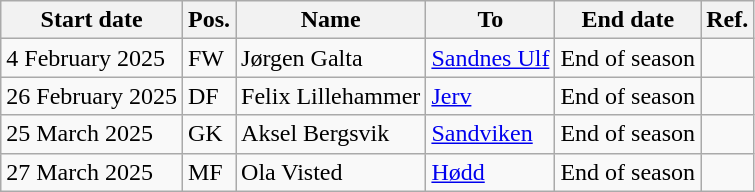<table class="wikitable">
<tr>
<th>Start date</th>
<th>Pos.</th>
<th>Name</th>
<th>To</th>
<th>End date</th>
<th>Ref.</th>
</tr>
<tr>
<td>4 February 2025</td>
<td>FW</td>
<td> Jørgen Galta</td>
<td><a href='#'>Sandnes Ulf</a></td>
<td>End of season</td>
<td></td>
</tr>
<tr>
<td>26 February 2025</td>
<td>DF</td>
<td> Felix Lillehammer</td>
<td><a href='#'>Jerv</a></td>
<td>End of season</td>
<td></td>
</tr>
<tr>
<td>25 March 2025</td>
<td>GK</td>
<td> Aksel Bergsvik</td>
<td><a href='#'>Sandviken</a></td>
<td>End of season</td>
<td></td>
</tr>
<tr>
<td>27 March 2025</td>
<td>MF</td>
<td> Ola Visted</td>
<td><a href='#'>Hødd</a></td>
<td>End of season</td>
<td></td>
</tr>
</table>
